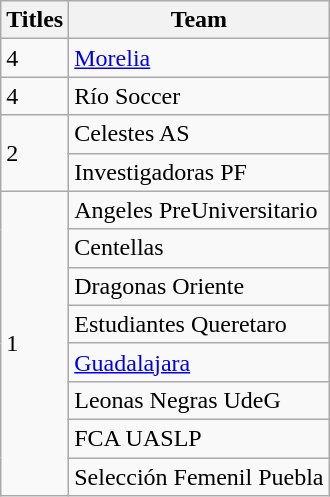<table class="wikitable">
<tr>
<th>Titles</th>
<th>Team</th>
</tr>
<tr>
<td>4</td>
<td><a href='#'>Morelia</a></td>
</tr>
<tr>
<td>4</td>
<td>Río Soccer</td>
</tr>
<tr>
<td rowspan=2>2</td>
<td>Celestes AS</td>
</tr>
<tr>
<td>Investigadoras PF</td>
</tr>
<tr>
<td rowspan=8>1</td>
<td>Angeles PreUniversitario</td>
</tr>
<tr>
<td>Centellas</td>
</tr>
<tr>
<td>Dragonas Oriente</td>
</tr>
<tr>
<td>Estudiantes Queretaro</td>
</tr>
<tr>
<td><a href='#'>Guadalajara</a></td>
</tr>
<tr>
<td>Leonas Negras UdeG</td>
</tr>
<tr>
<td>FCA UASLP</td>
</tr>
<tr>
<td>Selección Femenil Puebla</td>
</tr>
</table>
